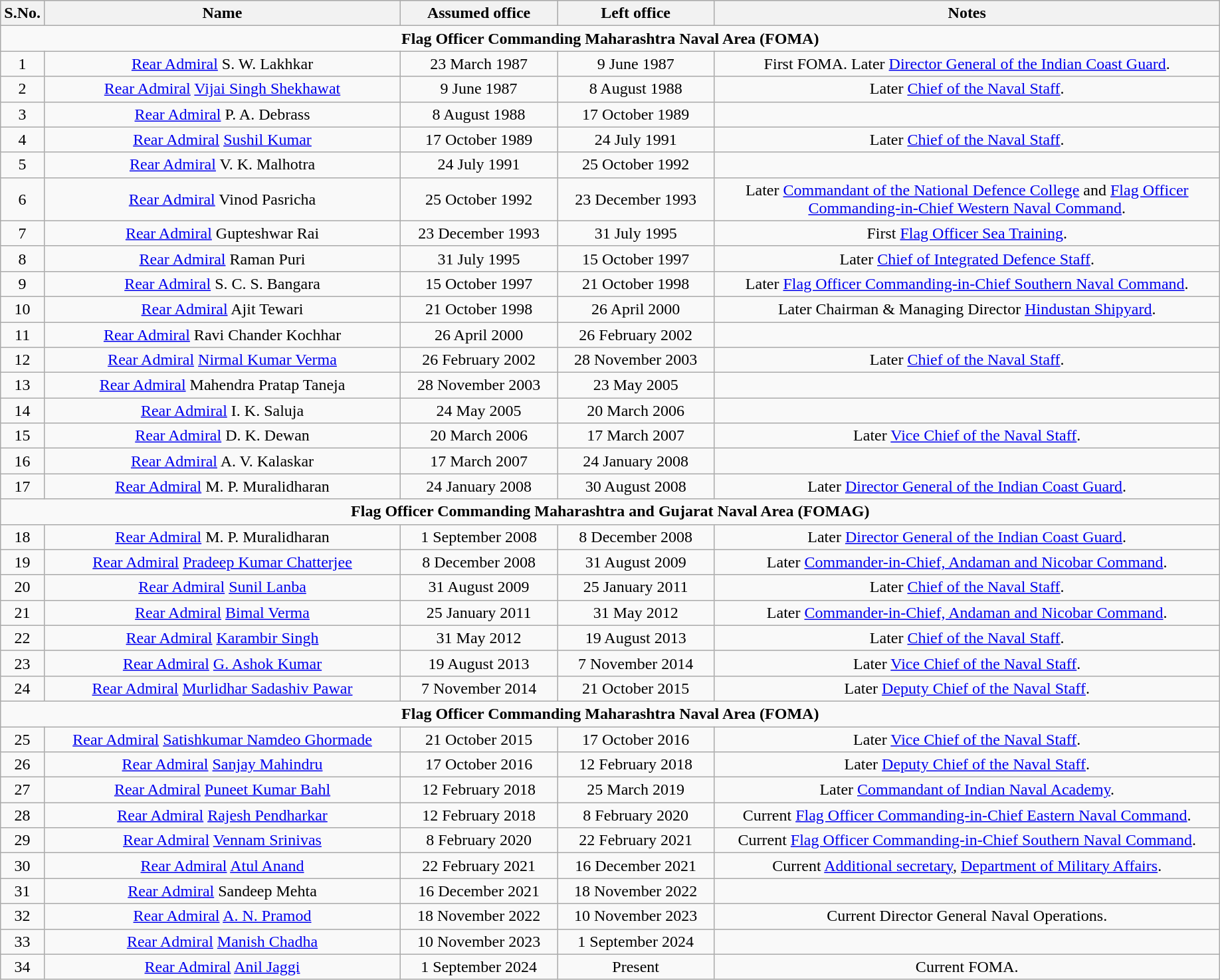<table class="wikitable" style="text-align:center">
<tr style="background:#cccccc">
<th scope="col" style="width: 20px;">S.No.</th>
<th scope="col" style="width: 350px;">Name</th>
<th scope="col" style="width: 150px;">Assumed office</th>
<th scope="col" style="width: 150px;">Left office</th>
<th scope="col" style="width: 500px;">Notes</th>
</tr>
<tr>
<td colspan=5><strong>Flag Officer Commanding Maharashtra Naval Area (FOMA)</strong></td>
</tr>
<tr>
<td>1</td>
<td><a href='#'>Rear Admiral</a> S. W. Lakhkar </td>
<td>23 March 1987</td>
<td>9 June 1987</td>
<td>First FOMA. Later <a href='#'>Director General of the Indian Coast Guard</a>.</td>
</tr>
<tr>
<td>2</td>
<td><a href='#'>Rear Admiral</a> <a href='#'>Vijai Singh Shekhawat</a> </td>
<td>9 June 1987</td>
<td>8 August 1988</td>
<td>Later <a href='#'>Chief of the Naval Staff</a>.</td>
</tr>
<tr>
<td>3</td>
<td><a href='#'>Rear Admiral</a> P. A. Debrass </td>
<td>8 August 1988</td>
<td>17 October 1989</td>
<td></td>
</tr>
<tr>
<td>4</td>
<td><a href='#'>Rear Admiral</a> <a href='#'>Sushil Kumar</a> </td>
<td>17 October 1989</td>
<td>24 July 1991</td>
<td>Later <a href='#'>Chief of the Naval Staff</a>.</td>
</tr>
<tr>
<td>5</td>
<td><a href='#'>Rear Admiral</a> V. K. Malhotra </td>
<td>24 July 1991</td>
<td>25 October 1992</td>
<td></td>
</tr>
<tr>
<td>6</td>
<td><a href='#'>Rear Admiral</a> Vinod Pasricha </td>
<td>25 October 1992</td>
<td>23 December 1993</td>
<td>Later <a href='#'>Commandant of the National Defence College</a> and <a href='#'>Flag Officer Commanding-in-Chief Western Naval Command</a>.</td>
</tr>
<tr>
<td>7</td>
<td><a href='#'>Rear Admiral</a> Gupteshwar Rai </td>
<td>23 December 1993</td>
<td>31 July 1995</td>
<td>First <a href='#'>Flag Officer Sea Training</a>.</td>
</tr>
<tr>
<td>8</td>
<td><a href='#'>Rear Admiral</a> Raman Puri </td>
<td>31 July 1995</td>
<td>15 October 1997</td>
<td>Later <a href='#'>Chief of Integrated Defence Staff</a>.</td>
</tr>
<tr>
<td>9</td>
<td><a href='#'>Rear Admiral</a> S. C. S. Bangara </td>
<td>15 October 1997</td>
<td>21 October 1998</td>
<td>Later <a href='#'>Flag Officer Commanding-in-Chief Southern Naval Command</a>.</td>
</tr>
<tr>
<td>10</td>
<td><a href='#'>Rear Admiral</a> Ajit Tewari </td>
<td>21 October 1998</td>
<td>26 April 2000</td>
<td>Later Chairman & Managing Director <a href='#'>Hindustan Shipyard</a>.</td>
</tr>
<tr>
<td>11</td>
<td><a href='#'>Rear Admiral</a> Ravi Chander Kochhar </td>
<td>26 April 2000</td>
<td>26 February 2002</td>
<td></td>
</tr>
<tr>
<td>12</td>
<td><a href='#'>Rear Admiral</a> <a href='#'>Nirmal Kumar Verma</a> </td>
<td>26 February 2002</td>
<td>28 November 2003</td>
<td>Later <a href='#'>Chief of the Naval Staff</a>.</td>
</tr>
<tr>
<td>13</td>
<td><a href='#'>Rear Admiral</a> Mahendra Pratap Taneja </td>
<td>28 November 2003</td>
<td>23 May 2005</td>
<td></td>
</tr>
<tr>
<td>14</td>
<td><a href='#'>Rear Admiral</a> I. K. Saluja </td>
<td>24 May 2005</td>
<td>20 March 2006</td>
<td></td>
</tr>
<tr>
<td>15</td>
<td><a href='#'>Rear Admiral</a> D. K. Dewan </td>
<td>20 March 2006</td>
<td>17 March 2007</td>
<td>Later <a href='#'>Vice Chief of the Naval Staff</a>.</td>
</tr>
<tr>
<td>16</td>
<td><a href='#'>Rear Admiral</a> A. V. Kalaskar </td>
<td>17 March 2007</td>
<td>24 January 2008</td>
<td></td>
</tr>
<tr>
<td>17</td>
<td><a href='#'>Rear Admiral</a> M. P. Muralidharan </td>
<td>24 January 2008</td>
<td>30 August 2008</td>
<td>Later <a href='#'>Director General of the Indian Coast Guard</a>.</td>
</tr>
<tr>
<td colspan=5><strong>Flag Officer Commanding Maharashtra and Gujarat Naval Area (FOMAG)</strong></td>
</tr>
<tr>
<td>18</td>
<td><a href='#'>Rear Admiral</a> M. P. Muralidharan </td>
<td>1 September 2008</td>
<td>8 December 2008</td>
<td>Later <a href='#'>Director General of the Indian Coast Guard</a>.</td>
</tr>
<tr>
<td>19</td>
<td><a href='#'>Rear Admiral</a> <a href='#'>Pradeep Kumar Chatterjee</a>  </td>
<td>8 December 2008</td>
<td>31 August 2009</td>
<td>Later <a href='#'>Commander-in-Chief, Andaman and Nicobar Command</a>.</td>
</tr>
<tr>
<td>20</td>
<td><a href='#'>Rear Admiral</a> <a href='#'>Sunil Lanba</a></td>
<td>31 August 2009</td>
<td>25 January 2011</td>
<td>Later <a href='#'>Chief of the Naval Staff</a>.</td>
</tr>
<tr>
<td>21</td>
<td><a href='#'>Rear Admiral</a> <a href='#'>Bimal Verma</a> </td>
<td>25 January 2011</td>
<td>31 May 2012</td>
<td>Later <a href='#'>Commander-in-Chief, Andaman and Nicobar Command</a>.</td>
</tr>
<tr>
<td>22</td>
<td><a href='#'>Rear Admiral</a> <a href='#'>Karambir Singh</a> </td>
<td>31 May 2012</td>
<td>19 August 2013</td>
<td>Later <a href='#'>Chief of the Naval Staff</a>.</td>
</tr>
<tr>
<td>23</td>
<td><a href='#'>Rear Admiral</a> <a href='#'>G. Ashok Kumar</a> </td>
<td>19 August 2013</td>
<td>7 November 2014</td>
<td>Later <a href='#'>Vice Chief of the Naval Staff</a>.</td>
</tr>
<tr>
<td>24</td>
<td><a href='#'>Rear Admiral</a> <a href='#'>Murlidhar Sadashiv Pawar</a> </td>
<td>7 November 2014</td>
<td>21 October 2015</td>
<td>Later <a href='#'>Deputy Chief of the Naval Staff</a>.</td>
</tr>
<tr>
<td colspan=5><strong>Flag Officer Commanding Maharashtra Naval Area (FOMA)</strong></td>
</tr>
<tr>
<td>25</td>
<td><a href='#'>Rear Admiral</a> <a href='#'>Satishkumar Namdeo Ghormade</a> </td>
<td>21 October 2015</td>
<td>17 October 2016</td>
<td>Later <a href='#'>Vice Chief of the Naval Staff</a>.</td>
</tr>
<tr>
<td>26</td>
<td><a href='#'>Rear Admiral</a> <a href='#'>Sanjay Mahindru</a> </td>
<td>17 October 2016</td>
<td>12 February 2018</td>
<td>Later <a href='#'>Deputy Chief of the Naval Staff</a>.</td>
</tr>
<tr>
<td>27</td>
<td><a href='#'>Rear Admiral</a> <a href='#'>Puneet Kumar Bahl</a> </td>
<td>12 February 2018</td>
<td>25 March 2019</td>
<td>Later <a href='#'>Commandant of Indian Naval Academy</a>.</td>
</tr>
<tr>
<td>28</td>
<td><a href='#'>Rear Admiral</a> <a href='#'>Rajesh Pendharkar</a> </td>
<td>12 February 2018</td>
<td>8 February 2020</td>
<td>Current <a href='#'>Flag Officer Commanding-in-Chief Eastern Naval Command</a>.</td>
</tr>
<tr>
<td>29</td>
<td><a href='#'>Rear Admiral</a> <a href='#'>Vennam Srinivas</a> </td>
<td>8 February 2020</td>
<td>22 February 2021</td>
<td>Current <a href='#'>Flag Officer Commanding-in-Chief Southern Naval Command</a>.</td>
</tr>
<tr>
<td>30</td>
<td><a href='#'>Rear Admiral</a> <a href='#'>Atul Anand</a> </td>
<td>22 February 2021</td>
<td>16 December 2021</td>
<td>Current <a href='#'>Additional secretary</a>, <a href='#'>Department of Military Affairs</a>.</td>
</tr>
<tr>
<td>31</td>
<td><a href='#'>Rear Admiral</a> Sandeep Mehta </td>
<td>16 December 2021</td>
<td>18 November 2022</td>
<td></td>
</tr>
<tr>
<td>32</td>
<td><a href='#'>Rear Admiral</a> <a href='#'>A. N. Pramod</a></td>
<td>18 November 2022</td>
<td>10 November 2023</td>
<td>Current Director General Naval Operations.</td>
</tr>
<tr>
<td>33</td>
<td><a href='#'>Rear Admiral</a> <a href='#'>Manish Chadha</a> </td>
<td>10 November 2023</td>
<td>1 September 2024</td>
<td></td>
</tr>
<tr>
<td>34</td>
<td><a href='#'>Rear Admiral</a> <a href='#'>Anil Jaggi</a></td>
<td>1 September 2024</td>
<td>Present</td>
<td>Current FOMA.</td>
</tr>
</table>
